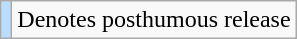<table class="wikitable">
<tr>
<td style="background:#bdf;"></td>
<td>Denotes posthumous release</td>
</tr>
</table>
